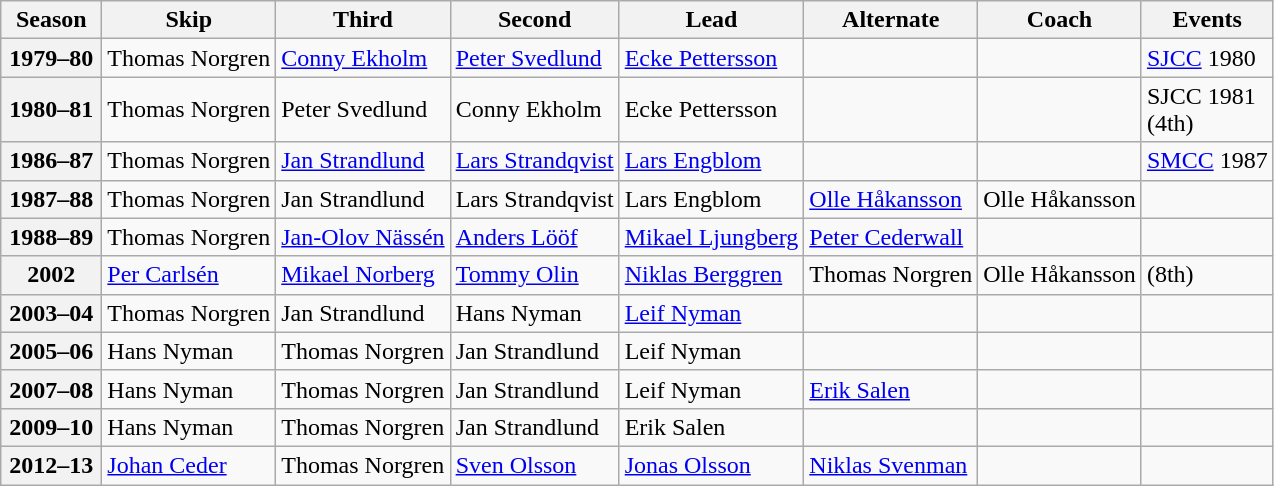<table class="wikitable">
<tr>
<th scope="col" width=60>Season</th>
<th scope="col">Skip</th>
<th scope="col">Third</th>
<th scope="col">Second</th>
<th scope="col">Lead</th>
<th scope="col">Alternate</th>
<th scope="col">Coach</th>
<th scope="col">Events</th>
</tr>
<tr>
<th scope="row">1979–80</th>
<td>Thomas Norgren</td>
<td><a href='#'>Conny Ekholm</a></td>
<td><a href='#'>Peter Svedlund</a></td>
<td><a href='#'>Ecke Pettersson</a></td>
<td></td>
<td></td>
<td><a href='#'>SJCC</a> 1980 <br> </td>
</tr>
<tr>
<th scope="row">1980–81</th>
<td>Thomas Norgren</td>
<td>Peter Svedlund</td>
<td>Conny Ekholm</td>
<td>Ecke Pettersson</td>
<td></td>
<td></td>
<td>SJCC 1981 <br> (4th)</td>
</tr>
<tr>
<th scope="row">1986–87</th>
<td>Thomas Norgren</td>
<td><a href='#'>Jan Strandlund</a></td>
<td><a href='#'>Lars Strandqvist</a></td>
<td><a href='#'>Lars Engblom</a></td>
<td></td>
<td></td>
<td><a href='#'>SMCC</a> 1987 </td>
</tr>
<tr>
<th scope="row">1987–88</th>
<td>Thomas Norgren</td>
<td>Jan Strandlund</td>
<td>Lars Strandqvist</td>
<td>Lars Engblom</td>
<td><a href='#'>Olle Håkansson</a></td>
<td>Olle Håkansson</td>
<td> </td>
</tr>
<tr>
<th scope="row">1988–89</th>
<td>Thomas Norgren</td>
<td><a href='#'>Jan-Olov Nässén</a></td>
<td><a href='#'>Anders Lööf</a></td>
<td><a href='#'>Mikael Ljungberg</a></td>
<td><a href='#'>Peter Cederwall</a></td>
<td></td>
<td> </td>
</tr>
<tr>
<th scope="row">2002</th>
<td><a href='#'>Per Carlsén</a></td>
<td><a href='#'>Mikael Norberg</a></td>
<td><a href='#'>Tommy Olin</a></td>
<td><a href='#'>Niklas Berggren</a></td>
<td>Thomas Norgren</td>
<td>Olle Håkansson</td>
<td> (8th)</td>
</tr>
<tr>
<th scope="row">2003–04</th>
<td>Thomas Norgren</td>
<td>Jan Strandlund</td>
<td>Hans Nyman</td>
<td><a href='#'>Leif Nyman</a></td>
<td></td>
<td></td>
<td></td>
</tr>
<tr>
<th scope="row">2005–06</th>
<td>Hans Nyman</td>
<td>Thomas Norgren</td>
<td>Jan Strandlund</td>
<td>Leif Nyman</td>
<td></td>
<td></td>
<td></td>
</tr>
<tr>
<th scope="row">2007–08</th>
<td>Hans Nyman</td>
<td>Thomas Norgren</td>
<td>Jan Strandlund</td>
<td>Leif Nyman</td>
<td><a href='#'>Erik Salen</a></td>
<td></td>
<td></td>
</tr>
<tr>
<th scope="row">2009–10</th>
<td>Hans Nyman</td>
<td>Thomas Norgren</td>
<td>Jan Strandlund</td>
<td>Erik Salen</td>
<td></td>
<td></td>
<td></td>
</tr>
<tr>
<th scope="row">2012–13</th>
<td><a href='#'>Johan Ceder</a></td>
<td>Thomas Norgren</td>
<td><a href='#'>Sven Olsson</a></td>
<td><a href='#'>Jonas Olsson</a></td>
<td><a href='#'>Niklas Svenman</a></td>
<td></td>
<td></td>
</tr>
</table>
